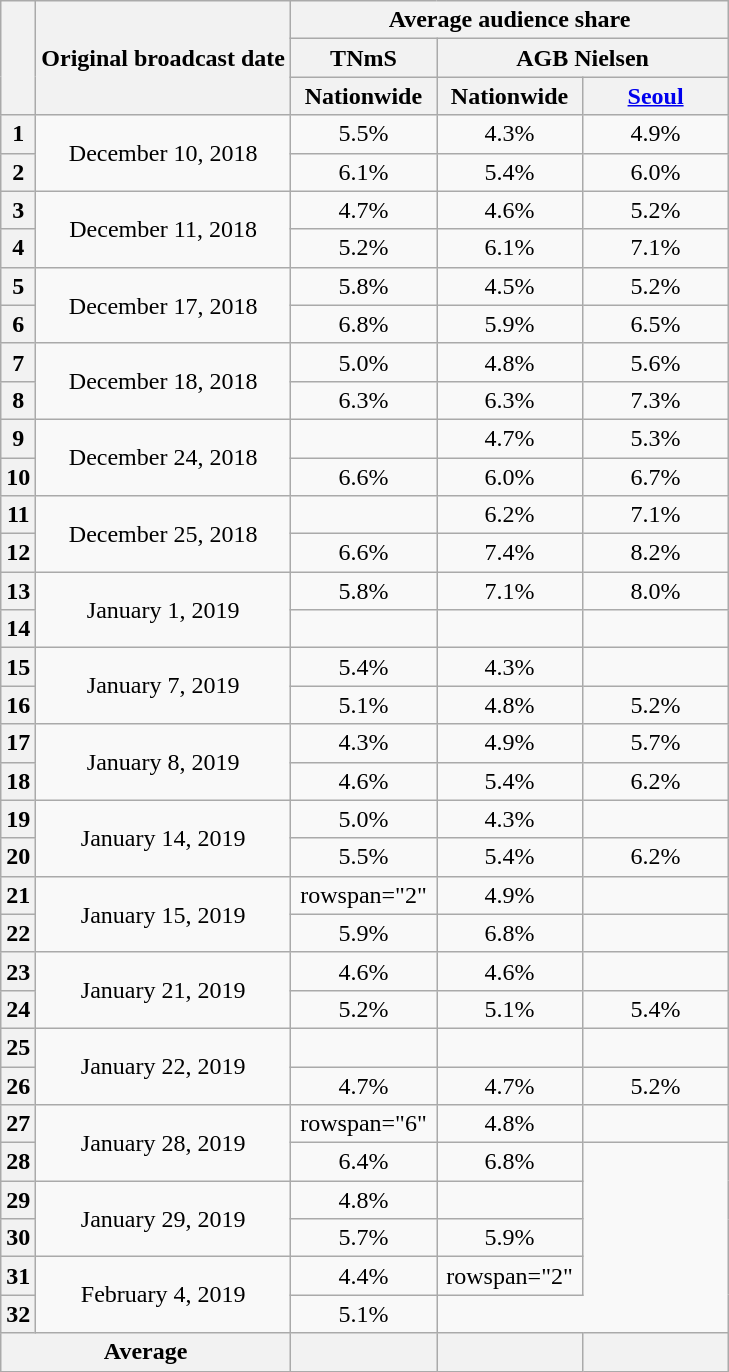<table class="wikitable" style="text-align:center">
<tr>
<th rowspan="3"></th>
<th rowspan="3">Original broadcast date</th>
<th colspan="3">Average audience share</th>
</tr>
<tr>
<th colspan="1">TNmS</th>
<th colspan="2">AGB Nielsen</th>
</tr>
<tr>
<th width="90">Nationwide</th>
<th width="90">Nationwide</th>
<th width="90"><a href='#'>Seoul</a></th>
</tr>
<tr>
<th>1</th>
<td rowspan="2">December 10, 2018</td>
<td>5.5%</td>
<td>4.3% </td>
<td>4.9% </td>
</tr>
<tr>
<th>2</th>
<td>6.1%</td>
<td>5.4% </td>
<td>6.0% </td>
</tr>
<tr>
<th>3</th>
<td rowspan="2">December 11, 2018</td>
<td>4.7%</td>
<td>4.6% </td>
<td>5.2% </td>
</tr>
<tr>
<th>4</th>
<td>5.2%</td>
<td>6.1% </td>
<td>7.1% </td>
</tr>
<tr>
<th>5</th>
<td rowspan="2">December 17, 2018</td>
<td>5.8%</td>
<td>4.5% </td>
<td>5.2% </td>
</tr>
<tr>
<th>6</th>
<td>6.8%</td>
<td>5.9% </td>
<td>6.5% </td>
</tr>
<tr>
<th>7</th>
<td rowspan="2">December 18, 2018</td>
<td>5.0%</td>
<td>4.8% </td>
<td>5.6% </td>
</tr>
<tr>
<th>8</th>
<td>6.3%</td>
<td>6.3% </td>
<td>7.3% </td>
</tr>
<tr>
<th>9</th>
<td rowspan="2">December 24, 2018</td>
<td></td>
<td>4.7% </td>
<td>5.3% </td>
</tr>
<tr>
<th>10</th>
<td>6.6%</td>
<td>6.0% </td>
<td>6.7% </td>
</tr>
<tr>
<th>11</th>
<td rowspan="2">December 25, 2018</td>
<td></td>
<td>6.2% </td>
<td>7.1% </td>
</tr>
<tr>
<th>12</th>
<td>6.6%</td>
<td>7.4% </td>
<td>8.2% </td>
</tr>
<tr>
<th>13</th>
<td rowspan="2">January 1, 2019</td>
<td>5.8%</td>
<td>7.1% </td>
<td>8.0% </td>
</tr>
<tr>
<th>14</th>
<td></td>
<td> </td>
<td> </td>
</tr>
<tr>
<th>15</th>
<td rowspan="2">January 7, 2019</td>
<td>5.4%</td>
<td>4.3% </td>
<td> </td>
</tr>
<tr>
<th>16</th>
<td>5.1%</td>
<td>4.8% </td>
<td>5.2% </td>
</tr>
<tr>
<th>17</th>
<td rowspan="2">January 8, 2019</td>
<td>4.3%</td>
<td>4.9% </td>
<td>5.7% </td>
</tr>
<tr>
<th>18</th>
<td>4.6%</td>
<td>5.4% </td>
<td>6.2% </td>
</tr>
<tr>
<th>19</th>
<td rowspan="2">January 14, 2019</td>
<td>5.0%</td>
<td>4.3% </td>
<td></td>
</tr>
<tr>
<th>20</th>
<td>5.5%</td>
<td>5.4% </td>
<td>6.2% </td>
</tr>
<tr>
<th>21</th>
<td rowspan="2">January 15, 2019</td>
<td>rowspan="2" </td>
<td>4.9% </td>
<td></td>
</tr>
<tr>
<th>22</th>
<td>5.9% </td>
<td>6.8% </td>
</tr>
<tr>
<th>23</th>
<td rowspan="2">January 21, 2019</td>
<td>4.6%</td>
<td>4.6% </td>
<td></td>
</tr>
<tr>
<th>24</th>
<td>5.2%</td>
<td>5.1% </td>
<td>5.4% </td>
</tr>
<tr>
<th>25</th>
<td rowspan="2">January 22, 2019</td>
<td></td>
<td> </td>
<td></td>
</tr>
<tr>
<th>26</th>
<td>4.7%</td>
<td>4.7% </td>
<td>5.2% </td>
</tr>
<tr>
<th>27</th>
<td rowspan="2">January 28, 2019</td>
<td>rowspan="6" </td>
<td>4.8% </td>
<td></td>
</tr>
<tr>
<th>28</th>
<td>6.4% </td>
<td>6.8% </td>
</tr>
<tr>
<th>29</th>
<td rowspan="2">January 29, 2019</td>
<td>4.8% </td>
<td></td>
</tr>
<tr>
<th>30</th>
<td>5.7% </td>
<td>5.9% </td>
</tr>
<tr>
<th>31</th>
<td rowspan="2">February 4, 2019</td>
<td>4.4% </td>
<td>rowspan="2" </td>
</tr>
<tr>
<th>32</th>
<td>5.1% </td>
</tr>
<tr>
<th colspan="2">Average</th>
<th></th>
<th></th>
<th></th>
</tr>
</table>
